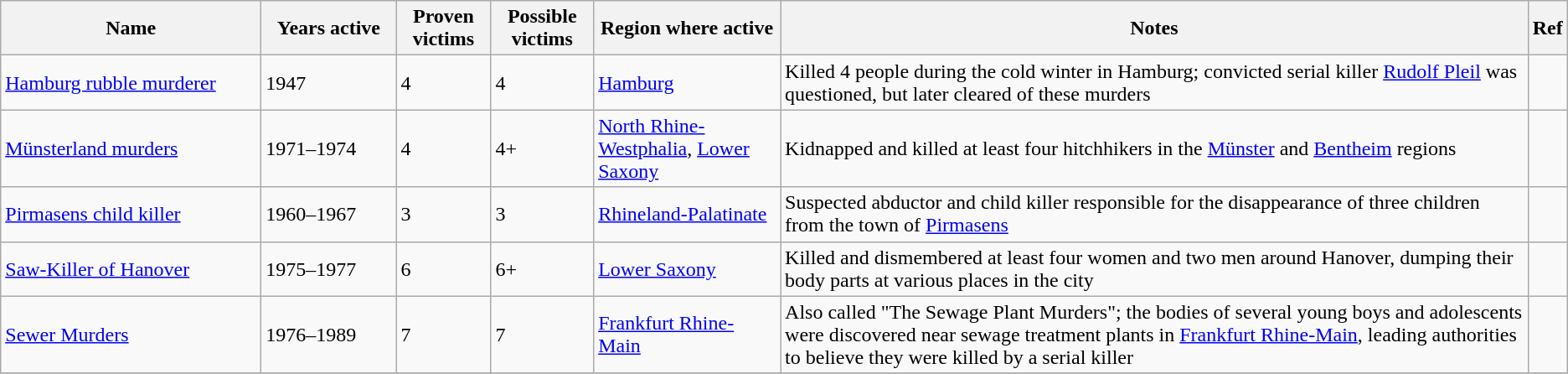<table class="wikitable sortable">
<tr>
<th width="200px">Name</th>
<th width="100px">Years active</th>
<th data-sort-type="number">Proven victims</th>
<th data-sort-type="number">Possible victims</th>
<th>Region where active</th>
<th>Notes</th>
<th>Ref</th>
</tr>
<tr>
<td><a href='#'>Hamburg rubble murderer</a></td>
<td>1947</td>
<td>4</td>
<td>4</td>
<td><a href='#'>Hamburg</a></td>
<td>Killed 4 people during the cold winter in Hamburg; convicted serial killer <a href='#'>Rudolf Pleil</a> was questioned, but later cleared of these murders</td>
<td></td>
</tr>
<tr>
<td><a href='#'>Münsterland murders</a></td>
<td>1971–1974</td>
<td>4</td>
<td>4+</td>
<td><a href='#'>North Rhine-Westphalia</a>, <a href='#'>Lower Saxony</a></td>
<td>Kidnapped and killed at least four hitchhikers in the <a href='#'>Münster</a> and <a href='#'>Bentheim</a> regions</td>
<td></td>
</tr>
<tr>
<td><a href='#'>Pirmasens child killer</a></td>
<td>1960–1967</td>
<td>3</td>
<td>3</td>
<td><a href='#'>Rhineland-Palatinate</a></td>
<td>Suspected abductor and child killer responsible for the disappearance of three children from the town of <a href='#'>Pirmasens</a></td>
<td></td>
</tr>
<tr>
<td><a href='#'>Saw-Killer of Hanover</a></td>
<td>1975–1977</td>
<td>6</td>
<td>6+</td>
<td><a href='#'>Lower Saxony</a></td>
<td>Killed and dismembered at least four women and two men around Hanover, dumping their body parts at various places in the city</td>
<td></td>
</tr>
<tr>
<td><a href='#'>Sewer Murders</a></td>
<td>1976–1989</td>
<td>7</td>
<td>7</td>
<td><a href='#'>Frankfurt Rhine-Main</a></td>
<td>Also called "The Sewage Plant Murders"; the bodies of several young boys and adolescents were discovered near sewage treatment plants in <a href='#'>Frankfurt Rhine-Main</a>, leading authorities to believe they were killed by a serial killer</td>
<td></td>
</tr>
<tr>
</tr>
</table>
